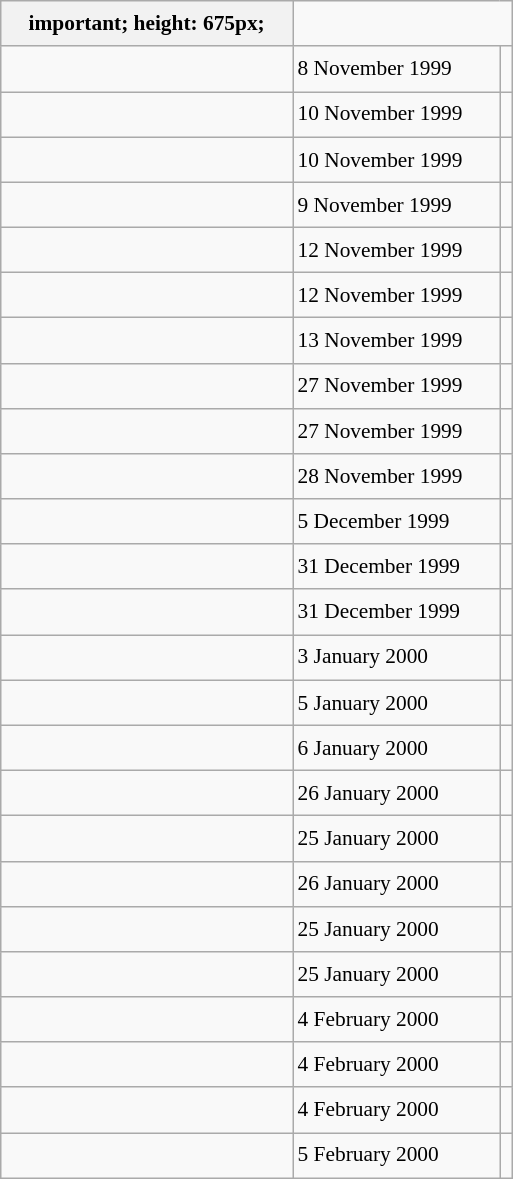<table class="wikitable" style="font-size: 89%; float: left; width: 24em; margin-right: 1em; line-height: 1.65em">
<tr>
<th>important; height: 675px;</th>
</tr>
<tr>
<td></td>
<td>8 November 1999</td>
<td><small></small></td>
</tr>
<tr>
<td></td>
<td>10 November 1999</td>
<td><small></small></td>
</tr>
<tr>
<td></td>
<td>10 November 1999</td>
<td><small></small></td>
</tr>
<tr>
<td></td>
<td>9 November 1999</td>
<td><small></small></td>
</tr>
<tr>
<td></td>
<td>12 November 1999</td>
<td><small></small></td>
</tr>
<tr>
<td></td>
<td>12 November 1999</td>
<td><small></small></td>
</tr>
<tr>
<td></td>
<td>13 November 1999</td>
<td><small></small></td>
</tr>
<tr>
<td></td>
<td>27 November 1999</td>
<td><small></small></td>
</tr>
<tr>
<td></td>
<td>27 November 1999</td>
<td><small></small></td>
</tr>
<tr>
<td></td>
<td>28 November 1999</td>
<td><small></small></td>
</tr>
<tr>
<td></td>
<td>5 December 1999</td>
<td><small></small></td>
</tr>
<tr>
<td></td>
<td>31 December 1999</td>
<td><small></small></td>
</tr>
<tr>
<td></td>
<td>31 December 1999</td>
<td><small></small></td>
</tr>
<tr>
<td></td>
<td>3 January 2000</td>
<td><small></small></td>
</tr>
<tr>
<td></td>
<td>5 January 2000</td>
<td><small></small></td>
</tr>
<tr>
<td></td>
<td>6 January 2000</td>
<td><small></small></td>
</tr>
<tr>
<td></td>
<td>26 January 2000</td>
<td><small></small></td>
</tr>
<tr>
<td></td>
<td>25 January 2000</td>
<td><small></small></td>
</tr>
<tr>
<td></td>
<td>26 January 2000</td>
<td><small></small></td>
</tr>
<tr>
<td></td>
<td>25 January 2000</td>
<td><small></small></td>
</tr>
<tr>
<td></td>
<td>25 January 2000</td>
<td><small></small></td>
</tr>
<tr>
<td></td>
<td>4 February 2000</td>
<td><small></small></td>
</tr>
<tr>
<td></td>
<td>4 February 2000</td>
<td><small></small></td>
</tr>
<tr>
<td></td>
<td>4 February 2000</td>
<td><small></small></td>
</tr>
<tr>
<td></td>
<td>5 February 2000</td>
<td><small></small></td>
</tr>
</table>
